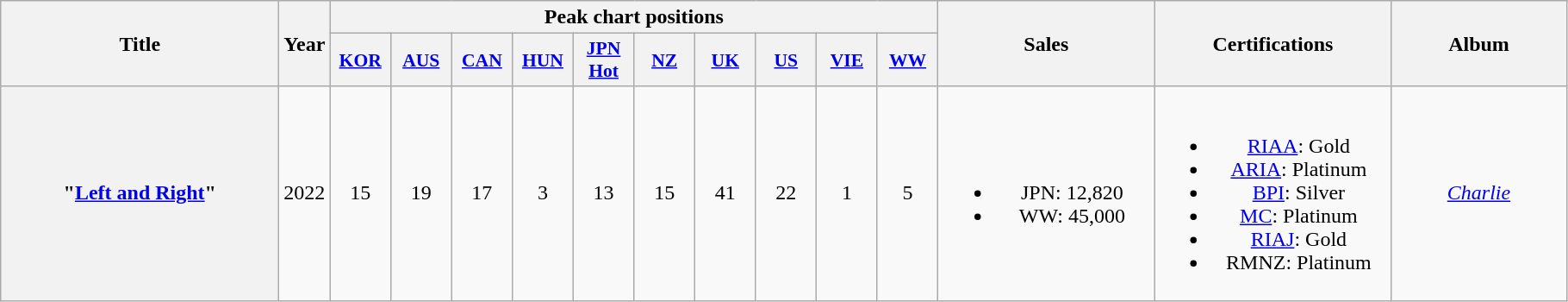<table class="wikitable plainrowheaders" style="text-align:center;" border="1">
<tr>
<th scope="col" rowspan="2" style="width:13em;">Title</th>
<th scope="col" rowspan="2" style="width:1em;">Year</th>
<th scope="col" colspan="10">Peak chart positions</th>
<th scope="col" rowspan="2" style="width:10em;">Sales</th>
<th scope="col" rowspan="2" style="width:11em;">Certifications</th>
<th scope="col" rowspan="2" style="width:8em;">Album</th>
</tr>
<tr>
<th scope="col" style="width:2.8em;font-size:90%;"><a href='#'>KOR</a><br></th>
<th scope="col" style="width:2.8em;font-size:90%;"><a href='#'>AUS</a><br></th>
<th scope="col" style="width:2.8em;font-size:90%;"><a href='#'>CAN</a><br></th>
<th scope="col" style="width:2.8em;font-size:90%;"><a href='#'>HUN</a><br></th>
<th scope="col" style="width:2.8em;font-size:90%;"><a href='#'>JPN<br>Hot</a><br></th>
<th scope="col" style="width:2.8em;font-size:90%;"><a href='#'>NZ</a><br></th>
<th scope="col" style="width:2.8em;font-size:90%;"><a href='#'>UK</a><br></th>
<th scope="col" style="width:2.8em;font-size:90%;"><a href='#'>US</a><br></th>
<th scope=col style="width:2.8em;font-size:90%;"><a href='#'>VIE</a><br></th>
<th scope="col" style="width:2.8em;font-size:90%;"><a href='#'>WW</a><br></th>
</tr>
<tr>
<th scope="row">"<a href='#'>Left and Right</a>"<br></th>
<td>2022</td>
<td>15</td>
<td>19</td>
<td>17</td>
<td>3</td>
<td>13</td>
<td>15</td>
<td>41</td>
<td>22</td>
<td>1</td>
<td>5</td>
<td><br><ul><li>JPN: 12,820</li><li>WW: 45,000</li></ul></td>
<td><br><ul><li><a href='#'>RIAA</a>: Gold</li><li><a href='#'>ARIA</a>: Platinum</li><li><a href='#'>BPI</a>: Silver</li><li><a href='#'>MC</a>: Platinum</li><li><a href='#'>RIAJ</a>: Gold</li><li>RMNZ: Platinum</li></ul></td>
<td><em><a href='#'>Charlie</a></em></td>
</tr>
</table>
